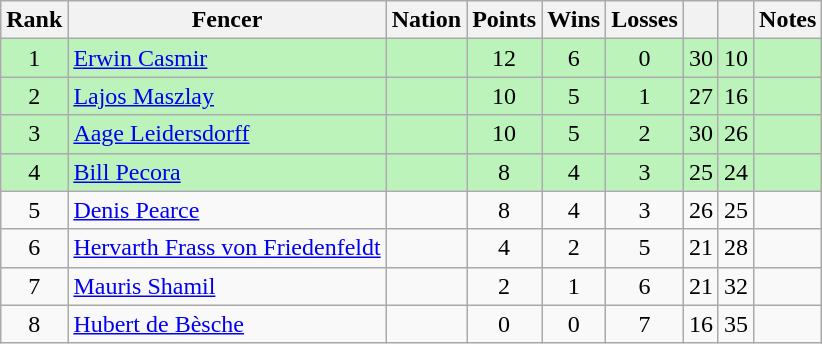<table class="wikitable sortable" style="text-align: center;">
<tr>
<th>Rank</th>
<th>Fencer</th>
<th>Nation</th>
<th>Points</th>
<th>Wins</th>
<th>Losses</th>
<th></th>
<th></th>
<th>Notes</th>
</tr>
<tr style="background:#bbf3bb;">
<td>1</td>
<td align=left><a href='#'>Erwin Casmir</a></td>
<td align=left></td>
<td>12</td>
<td>6</td>
<td>0</td>
<td>30</td>
<td>10</td>
<td></td>
</tr>
<tr style="background:#bbf3bb;">
<td>2</td>
<td align=left><a href='#'>Lajos Maszlay</a></td>
<td align=left></td>
<td>10</td>
<td>5</td>
<td>1</td>
<td>27</td>
<td>16</td>
<td></td>
</tr>
<tr style="background:#bbf3bb;">
<td>3</td>
<td align=left><a href='#'>Aage Leidersdorff</a></td>
<td align=left></td>
<td>10</td>
<td>5</td>
<td>2</td>
<td>30</td>
<td>26</td>
<td></td>
</tr>
<tr style="background:#bbf3bb;">
<td>4</td>
<td align=left><a href='#'>Bill Pecora</a></td>
<td align=left></td>
<td>8</td>
<td>4</td>
<td>3</td>
<td>25</td>
<td>24</td>
<td></td>
</tr>
<tr>
<td>5</td>
<td align=left><a href='#'>Denis Pearce</a></td>
<td align=left></td>
<td>8</td>
<td>4</td>
<td>3</td>
<td>26</td>
<td>25</td>
<td></td>
</tr>
<tr>
<td>6</td>
<td align=left><a href='#'>Hervarth Frass von Friedenfeldt</a></td>
<td align=left></td>
<td>4</td>
<td>2</td>
<td>5</td>
<td>21</td>
<td>28</td>
<td></td>
</tr>
<tr>
<td>7</td>
<td align=left><a href='#'>Mauris Shamil</a></td>
<td align=left></td>
<td>2</td>
<td>1</td>
<td>6</td>
<td>21</td>
<td>32</td>
<td></td>
</tr>
<tr>
<td>8</td>
<td align=left><a href='#'>Hubert de Bèsche</a></td>
<td align=left></td>
<td>0</td>
<td>0</td>
<td>7</td>
<td>16</td>
<td>35</td>
<td></td>
</tr>
</table>
